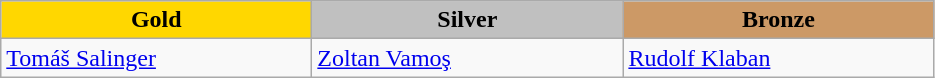<table class="wikitable" style="text-align:left">
<tr align="center">
<td width=200 bgcolor=gold><strong>Gold</strong></td>
<td width=200 bgcolor=silver><strong>Silver</strong></td>
<td width=200 bgcolor=CC9966><strong>Bronze</strong></td>
</tr>
<tr>
<td><a href='#'>Tomáš Salinger</a><br><em></em></td>
<td><a href='#'>Zoltan Vamoş</a><br><em></em></td>
<td><a href='#'>Rudolf Klaban</a><br><em></em></td>
</tr>
</table>
